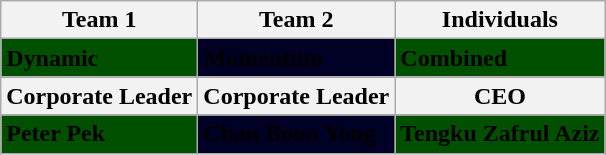<table class="wikitable">
<tr>
<th>Team 1</th>
<th>Team 2</th>
<th>Individuals</th>
</tr>
<tr>
<td bgcolor="RGB(255, 215, 0)"><strong>Dynamic</strong></td>
<td bgcolor="RGB(0, 127, 255)"><strong>Momentum</strong></td>
<td bgcolor="RGB(255, 102, 0)"><strong>Combined</strong></td>
</tr>
<tr>
<th>Corporate Leader</th>
<th>Corporate Leader</th>
<th>CEO</th>
</tr>
<tr>
<td bgcolor="RGB(255, 215, 0)"><strong>Peter Pek</strong></td>
<td bgcolor="RGB(0, 127, 255)"><strong>Chan Boon Yong</strong></td>
<td bgcolor="RGB(255, 102, 0)"><strong>Tengku Zafrul Aziz</strong></td>
</tr>
</table>
